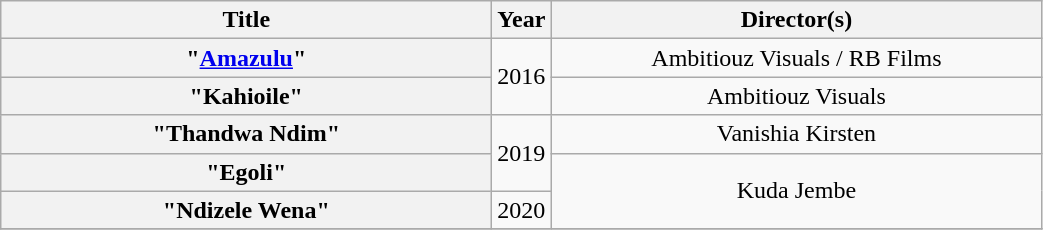<table class="wikitable plainrowheaders" style="text-align:center;">
<tr>
<th scope="col" style="width:20em;">Title</th>
<th scope="col" style="width:2em;">Year</th>
<th scope="col" style="width:20em;">Director(s)</th>
</tr>
<tr>
<th scope="row">"<a href='#'>Amazulu</a>"</th>
<td rowspan="2">2016</td>
<td>Ambitiouz Visuals / RB Films</td>
</tr>
<tr>
<th scope="row">"Kahioile"</th>
<td>Ambitiouz Visuals</td>
</tr>
<tr>
<th scope="row">"Thandwa Ndim"</th>
<td rowspan="2">2019</td>
<td>Vanishia Kirsten</td>
</tr>
<tr>
<th scope="row">"Egoli"</th>
<td rowspan="2">Kuda Jembe</td>
</tr>
<tr>
<th scope="row">"Ndizele Wena"</th>
<td>2020</td>
</tr>
<tr>
</tr>
</table>
